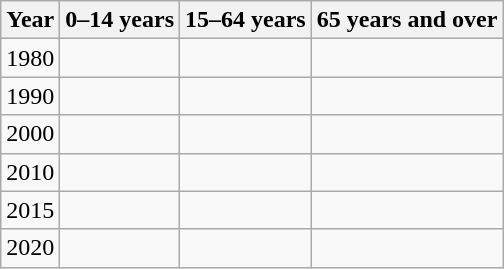<table class="wikitable">
<tr>
<th>Year</th>
<th>0–14 years</th>
<th>15–64 years</th>
<th>65 years and over</th>
</tr>
<tr>
<td>1980</td>
<td></td>
<td></td>
<td></td>
</tr>
<tr>
<td>1990</td>
<td></td>
<td></td>
<td></td>
</tr>
<tr>
<td>2000</td>
<td></td>
<td></td>
<td></td>
</tr>
<tr>
<td>2010</td>
<td></td>
<td></td>
<td></td>
</tr>
<tr>
<td>2015</td>
<td></td>
<td></td>
<td></td>
</tr>
<tr>
<td>2020</td>
<td></td>
<td></td>
<td></td>
</tr>
</table>
